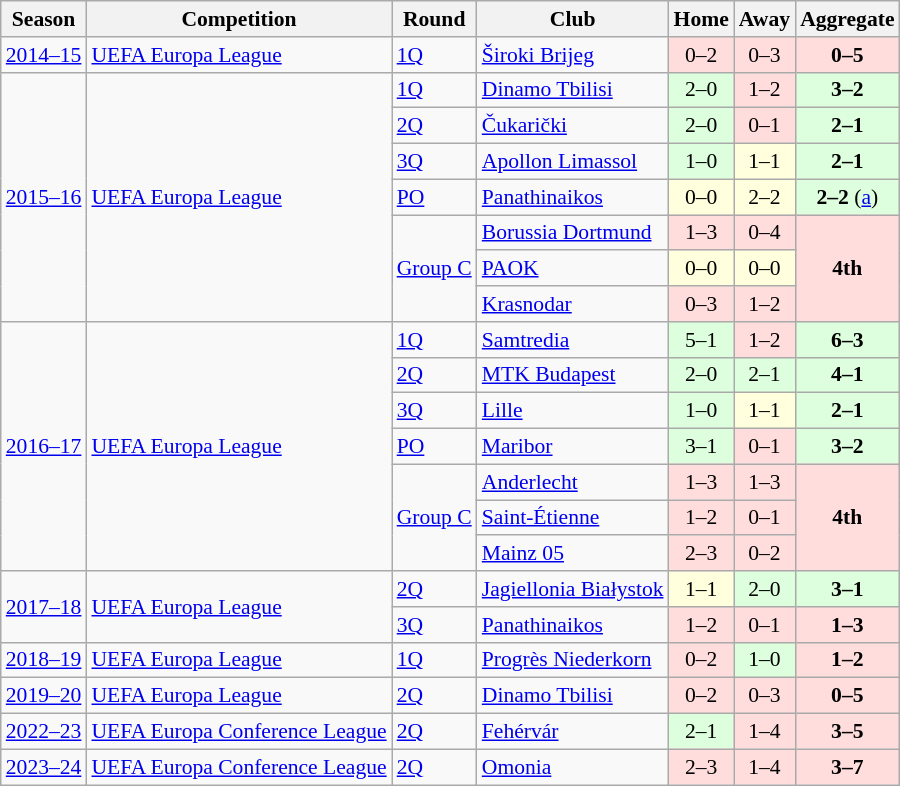<table class="wikitable" align=center cellspacing="0" cellpadding="3" style="border:1px solid #AAAAAA;font-size:90%">
<tr>
<th>Season</th>
<th>Competition</th>
<th>Round</th>
<th>Club</th>
<th>Home</th>
<th>Away</th>
<th>Aggregate</th>
</tr>
<tr>
<td><a href='#'>2014–15</a></td>
<td><a href='#'>UEFA Europa League</a></td>
<td><a href='#'>1Q</a></td>
<td> <a href='#'>Široki Brijeg</a></td>
<td bgcolor="#ffdddd" style="text-align:center;">0–2</td>
<td bgcolor="#ffdddd" style="text-align:center;">0–3</td>
<td bgcolor="#ffdddd" style="text-align:center;"><strong>0–5</strong></td>
</tr>
<tr>
<td rowspan="7"><a href='#'>2015–16</a></td>
<td rowspan="7"><a href='#'>UEFA Europa League</a></td>
<td><a href='#'>1Q</a></td>
<td> <a href='#'>Dinamo Tbilisi</a></td>
<td bgcolor="#ddffdd" style="text-align:center;">2–0</td>
<td bgcolor="#ffdddd" style="text-align:center;">1–2</td>
<td bgcolor="#ddffdd" style="text-align:center;"><strong>3–2</strong></td>
</tr>
<tr>
<td><a href='#'>2Q</a></td>
<td> <a href='#'>Čukarički</a></td>
<td bgcolor="#ddffdd" style="text-align:center;">2–0</td>
<td bgcolor="#ffdddd" style="text-align:center;">0–1</td>
<td bgcolor="#ddffdd" style="text-align:center;"><strong>2–1</strong></td>
</tr>
<tr>
<td><a href='#'>3Q</a></td>
<td> <a href='#'>Apollon Limassol</a></td>
<td bgcolor="#ddffdd" style="text-align:center;">1–0</td>
<td bgcolor="#ffffdd" style="text-align:center;">1–1</td>
<td bgcolor="#ddffdd" style="text-align:center;"><strong>2–1</strong></td>
</tr>
<tr>
<td><a href='#'>PO</a></td>
<td> <a href='#'>Panathinaikos</a></td>
<td bgcolor="#ffffdd" style="text-align:center;">0–0</td>
<td bgcolor="#ffffdd" style="text-align:center;">2–2</td>
<td bgcolor="#ddffdd" style="text-align:center;"><strong>2–2</strong> (<a href='#'>a</a>)</td>
</tr>
<tr>
<td rowspan="3"><a href='#'>Group C</a></td>
<td> <a href='#'>Borussia Dortmund</a></td>
<td bgcolor="#ffdddd" style="text-align:center;">1–3</td>
<td bgcolor="#ffdddd" style="text-align:center;">0–4</td>
<td bgcolor="#ffdddd" rowspan=3 align="center"><strong>4th</strong></td>
</tr>
<tr>
<td> <a href='#'>PAOK</a></td>
<td bgcolor="#ffffdd" style="text-align:center;">0–0</td>
<td bgcolor="#ffffdd" style="text-align:center;">0–0</td>
</tr>
<tr>
<td> <a href='#'>Krasnodar</a></td>
<td bgcolor="#ffdddd" style="text-align:center;">0–3</td>
<td bgcolor="#ffdddd" style="text-align:center;">1–2</td>
</tr>
<tr>
<td rowspan="7"><a href='#'>2016–17</a></td>
<td rowspan="7"><a href='#'>UEFA Europa League</a></td>
<td><a href='#'>1Q</a></td>
<td> <a href='#'>Samtredia</a></td>
<td bgcolor="#ddffdd" style="text-align:center;">5–1</td>
<td bgcolor="#ffdddd" style="text-align:center;">1–2</td>
<td bgcolor="#ddffdd" style="text-align:center;"><strong>6–3</strong></td>
</tr>
<tr>
<td><a href='#'>2Q</a></td>
<td> <a href='#'>MTK Budapest</a></td>
<td bgcolor="#ddffdd" style="text-align:center;">2–0</td>
<td bgcolor="#ddffdd" style="text-align:center;">2–1</td>
<td bgcolor="#ddffdd" style="text-align:center;"><strong>4–1</strong></td>
</tr>
<tr>
<td><a href='#'>3Q</a></td>
<td> <a href='#'>Lille</a></td>
<td bgcolor="#ddffdd" style="text-align:center;">1–0</td>
<td bgcolor="#ffffdd" style="text-align:center;">1–1</td>
<td bgcolor="#ddffdd" style="text-align:center;"><strong>2–1</strong></td>
</tr>
<tr>
<td><a href='#'>PO</a></td>
<td> <a href='#'>Maribor</a></td>
<td bgcolor="#ddffdd" style="text-align:center;">3–1</td>
<td bgcolor="#ffdddd" style="text-align:center;">0–1</td>
<td bgcolor="#ddffdd" style="text-align:center;"><strong>3–2</strong></td>
</tr>
<tr>
<td rowspan="3"><a href='#'>Group C</a></td>
<td> <a href='#'>Anderlecht</a></td>
<td bgcolor="#ffdddd" style="text-align:center;">1–3</td>
<td bgcolor="#ffdddd" style="text-align:center;">1–3</td>
<td bgcolor="#ffdddd" rowspan=3 align="center"><strong>4th</strong></td>
</tr>
<tr>
<td> <a href='#'>Saint-Étienne</a></td>
<td bgcolor="#ffdddd" style="text-align:center;">1–2</td>
<td bgcolor="#ffdddd" style="text-align:center;">0–1</td>
</tr>
<tr>
<td> <a href='#'>Mainz 05</a></td>
<td bgcolor="#ffdddd" style="text-align:center;">2–3</td>
<td bgcolor="#ffdddd" style="text-align:center;">0–2</td>
</tr>
<tr>
<td rowspan="2"><a href='#'>2017–18</a></td>
<td rowspan="2"><a href='#'>UEFA Europa League</a></td>
<td><a href='#'>2Q</a></td>
<td> <a href='#'>Jagiellonia Białystok</a></td>
<td bgcolor="#ffffdd" style="text-align:center;">1–1</td>
<td bgcolor="#ddffdd" style="text-align:center;">2–0</td>
<td bgcolor="#ddffdd" style="text-align:center;"><strong>3–1</strong></td>
</tr>
<tr>
<td><a href='#'>3Q</a></td>
<td> <a href='#'>Panathinaikos</a></td>
<td bgcolor="#ffdddd" style="text-align:center;">1–2</td>
<td bgcolor="#ffdddd" style="text-align:center;">0–1</td>
<td bgcolor="#ffdddd" style="text-align:center;"><strong>1–3</strong></td>
</tr>
<tr>
<td rowspan="1"><a href='#'>2018–19</a></td>
<td rowspan="1"><a href='#'>UEFA Europa League</a></td>
<td><a href='#'>1Q</a></td>
<td> <a href='#'>Progrès Niederkorn</a></td>
<td bgcolor="#ffdddd" style="text-align:center;">0–2</td>
<td bgcolor="#ddffdd" style="text-align:center;">1–0</td>
<td bgcolor="#ffdddd" style="text-align:center;"><strong>1–2</strong></td>
</tr>
<tr>
<td rowspan="1"><a href='#'>2019–20</a></td>
<td rowspan="1"><a href='#'>UEFA Europa League</a></td>
<td><a href='#'>2Q</a></td>
<td> <a href='#'>Dinamo Tbilisi</a></td>
<td bgcolor="#ffdddd" style="text-align:center;">0–2</td>
<td bgcolor="#ffdddd" style="text-align:center;">0–3</td>
<td bgcolor="#ffdddd" style="text-align:center;"><strong>0–5</strong></td>
</tr>
<tr>
<td rowspan="1"><a href='#'>2022–23</a></td>
<td rowspan="1"><a href='#'>UEFA Europa Conference League</a></td>
<td><a href='#'>2Q</a></td>
<td> <a href='#'>Fehérvár</a></td>
<td bgcolor="#ddffdd" style="text-align:center;">2–1</td>
<td bgcolor="#ffdddd" style="text-align:center;">1–4</td>
<td bgcolor="#ffdddd" style="text-align:center;"><strong>3–5</strong></td>
</tr>
<tr>
<td><a href='#'>2023–24</a></td>
<td><a href='#'>UEFA Europa Conference League</a></td>
<td><a href='#'>2Q</a></td>
<td> <a href='#'>Omonia</a></td>
<td bgcolor="#ffdddd" style="text-align:center;">2–3</td>
<td bgcolor="#ffdddd" style="text-align:center;">1–4</td>
<td bgcolor="#ffdddd" style="text-align:center;"><strong>3–7</strong></td>
</tr>
</table>
